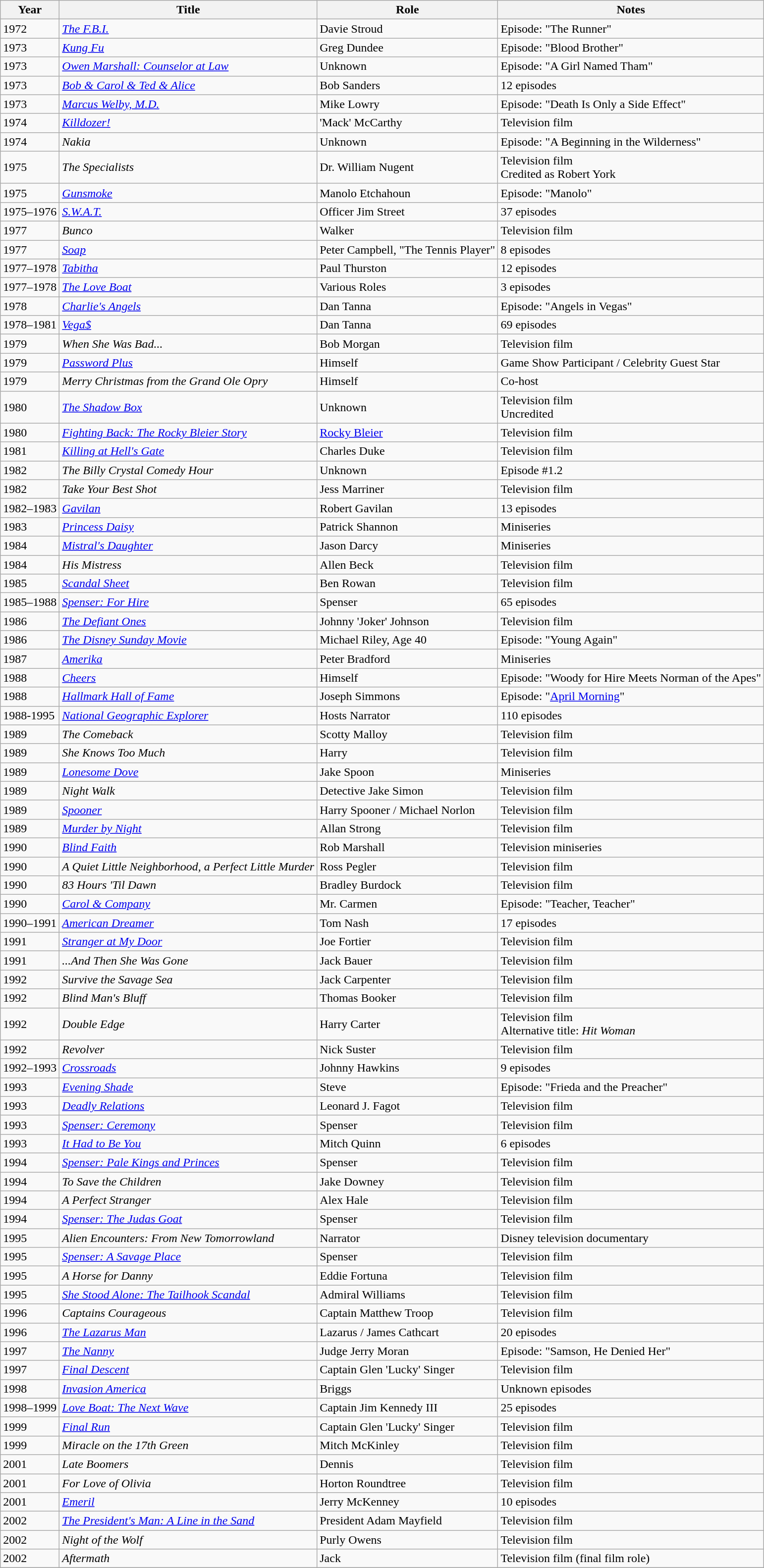<table class="wikitable sortable">
<tr>
<th>Year</th>
<th>Title</th>
<th>Role</th>
<th class="unsortable">Notes</th>
</tr>
<tr>
<td>1972</td>
<td><em><a href='#'>The F.B.I.</a></em></td>
<td>Davie Stroud</td>
<td>Episode: "The Runner"</td>
</tr>
<tr>
<td>1973</td>
<td><em><a href='#'>Kung Fu</a></em></td>
<td>Greg Dundee</td>
<td>Episode: "Blood Brother"</td>
</tr>
<tr>
<td>1973</td>
<td><em><a href='#'>Owen Marshall: Counselor at Law</a></em></td>
<td>Unknown</td>
<td>Episode: "A Girl Named Tham"</td>
</tr>
<tr>
<td>1973</td>
<td><em><a href='#'>Bob & Carol & Ted & Alice</a></em></td>
<td>Bob Sanders</td>
<td>12 episodes</td>
</tr>
<tr>
<td>1973</td>
<td><em><a href='#'>Marcus Welby, M.D.</a></em></td>
<td>Mike Lowry</td>
<td>Episode: "Death Is Only a Side Effect"</td>
</tr>
<tr>
<td>1974</td>
<td><em><a href='#'>Killdozer!</a></em></td>
<td>'Mack' McCarthy</td>
<td>Television film</td>
</tr>
<tr>
<td>1974</td>
<td><em>Nakia</em></td>
<td>Unknown</td>
<td>Episode: "A Beginning in the Wilderness"</td>
</tr>
<tr>
<td>1975</td>
<td><em>The Specialists</em></td>
<td>Dr. William Nugent</td>
<td>Television film<br>Credited as Robert York</td>
</tr>
<tr>
<td>1975</td>
<td><em><a href='#'>Gunsmoke</a></em></td>
<td>Manolo Etchahoun</td>
<td>Episode: "Manolo"</td>
</tr>
<tr>
<td>1975–1976</td>
<td><em><a href='#'>S.W.A.T.</a></em></td>
<td>Officer Jim Street</td>
<td>37 episodes</td>
</tr>
<tr>
<td>1977</td>
<td><em>Bunco</em></td>
<td>Walker</td>
<td>Television film</td>
</tr>
<tr>
<td>1977</td>
<td><em><a href='#'>Soap</a></em></td>
<td>Peter Campbell, "The Tennis Player"</td>
<td>8 episodes</td>
</tr>
<tr>
<td>1977–1978</td>
<td><em><a href='#'>Tabitha</a></em></td>
<td>Paul Thurston</td>
<td>12 episodes</td>
</tr>
<tr>
<td>1977–1978</td>
<td><em><a href='#'>The Love Boat</a></em></td>
<td>Various Roles</td>
<td>3 episodes</td>
</tr>
<tr>
<td>1978</td>
<td><em><a href='#'>Charlie's Angels</a></em></td>
<td>Dan Tanna</td>
<td>Episode: "Angels in Vegas"</td>
</tr>
<tr>
<td>1978–1981</td>
<td><em><a href='#'>Vega$</a></em></td>
<td>Dan Tanna</td>
<td>69 episodes</td>
</tr>
<tr>
<td>1979</td>
<td><em>When She Was Bad...</em></td>
<td>Bob Morgan</td>
<td>Television film</td>
</tr>
<tr>
<td>1979</td>
<td><em><a href='#'>Password Plus</a></em></td>
<td>Himself</td>
<td>Game Show Participant / Celebrity Guest Star</td>
</tr>
<tr>
<td>1979</td>
<td><em>Merry Christmas from the Grand Ole Opry</em></td>
<td>Himself</td>
<td>Co-host</td>
</tr>
<tr>
<td>1980</td>
<td><em><a href='#'>The Shadow Box</a></em></td>
<td>Unknown</td>
<td>Television film<br>Uncredited</td>
</tr>
<tr>
<td>1980</td>
<td><em><a href='#'>Fighting Back: The Rocky Bleier Story</a></em></td>
<td><a href='#'>Rocky Bleier</a></td>
<td>Television film</td>
</tr>
<tr>
<td>1981</td>
<td><em><a href='#'>Killing at Hell's Gate</a></em></td>
<td>Charles Duke</td>
<td>Television film</td>
</tr>
<tr>
<td>1982</td>
<td><em>The Billy Crystal Comedy Hour</em></td>
<td>Unknown</td>
<td>Episode #1.2</td>
</tr>
<tr>
<td>1982</td>
<td><em>Take Your Best Shot</em></td>
<td>Jess Marriner</td>
<td>Television film</td>
</tr>
<tr>
<td>1982–1983</td>
<td><em><a href='#'>Gavilan</a></em></td>
<td>Robert Gavilan</td>
<td>13 episodes</td>
</tr>
<tr>
<td>1983</td>
<td><em><a href='#'>Princess Daisy</a></em></td>
<td>Patrick Shannon</td>
<td>Miniseries</td>
</tr>
<tr>
<td>1984</td>
<td><em><a href='#'>Mistral's Daughter</a></em></td>
<td>Jason Darcy</td>
<td>Miniseries</td>
</tr>
<tr>
<td>1984</td>
<td><em>His Mistress</em></td>
<td>Allen Beck</td>
<td>Television film</td>
</tr>
<tr>
<td>1985</td>
<td><em><a href='#'>Scandal Sheet</a></em></td>
<td>Ben Rowan</td>
<td>Television film</td>
</tr>
<tr>
<td>1985–1988</td>
<td><em><a href='#'>Spenser: For Hire</a></em></td>
<td>Spenser</td>
<td>65 episodes</td>
</tr>
<tr>
<td>1986</td>
<td><em><a href='#'>The Defiant Ones</a></em></td>
<td>Johnny 'Joker' Johnson</td>
<td>Television film</td>
</tr>
<tr>
<td>1986</td>
<td><em><a href='#'>The Disney Sunday Movie</a></em></td>
<td>Michael Riley, Age 40</td>
<td>Episode: "Young Again"</td>
</tr>
<tr>
<td>1987</td>
<td><em><a href='#'>Amerika</a></em></td>
<td>Peter Bradford</td>
<td>Miniseries</td>
</tr>
<tr>
<td>1988</td>
<td><em><a href='#'>Cheers</a></em></td>
<td>Himself</td>
<td>Episode: "Woody for Hire Meets Norman of the Apes"</td>
</tr>
<tr>
<td>1988</td>
<td><em><a href='#'>Hallmark Hall of Fame</a></em></td>
<td>Joseph Simmons</td>
<td>Episode: "<a href='#'>April Morning</a>"</td>
</tr>
<tr>
<td>1988-1995</td>
<td><em><a href='#'>National Geographic Explorer</a></em></td>
<td>Hosts Narrator</td>
<td>110 episodes</td>
</tr>
<tr>
<td>1989</td>
<td><em>The Comeback</em></td>
<td>Scotty Malloy</td>
<td>Television film</td>
</tr>
<tr>
<td>1989</td>
<td><em>She Knows Too Much</em></td>
<td>Harry</td>
<td>Television film</td>
</tr>
<tr>
<td>1989</td>
<td><em><a href='#'>Lonesome Dove</a></em></td>
<td>Jake Spoon</td>
<td>Miniseries</td>
</tr>
<tr>
<td>1989</td>
<td><em>Night Walk</em></td>
<td>Detective Jake Simon</td>
<td>Television film</td>
</tr>
<tr>
<td>1989</td>
<td><em><a href='#'>Spooner</a></em></td>
<td>Harry Spooner / Michael Norlon</td>
<td>Television film</td>
</tr>
<tr>
<td>1989</td>
<td><em><a href='#'>Murder by Night</a></em></td>
<td>Allan Strong</td>
<td>Television film</td>
</tr>
<tr>
<td>1990</td>
<td><em><a href='#'>Blind Faith</a></em></td>
<td>Rob Marshall</td>
<td>Television miniseries</td>
</tr>
<tr>
<td>1990</td>
<td><em>A Quiet Little Neighborhood, a Perfect Little Murder</em></td>
<td>Ross Pegler</td>
<td>Television film</td>
</tr>
<tr>
<td>1990</td>
<td><em>83 Hours 'Til Dawn</em></td>
<td>Bradley Burdock</td>
<td>Television film</td>
</tr>
<tr>
<td>1990</td>
<td><em><a href='#'>Carol & Company</a></em></td>
<td>Mr. Carmen</td>
<td>Episode: "Teacher, Teacher"</td>
</tr>
<tr>
<td>1990–1991</td>
<td><em><a href='#'>American Dreamer</a></em></td>
<td>Tom Nash</td>
<td>17 episodes</td>
</tr>
<tr>
<td>1991</td>
<td><em><a href='#'>Stranger at My Door</a></em></td>
<td>Joe Fortier</td>
<td>Television film</td>
</tr>
<tr>
<td>1991</td>
<td><em>...And Then She Was Gone</em></td>
<td>Jack Bauer</td>
<td>Television film</td>
</tr>
<tr>
<td>1992</td>
<td><em>Survive the Savage Sea</em></td>
<td>Jack Carpenter</td>
<td>Television film</td>
</tr>
<tr>
<td>1992</td>
<td><em>Blind Man's Bluff</em></td>
<td>Thomas Booker</td>
<td>Television film</td>
</tr>
<tr>
<td>1992</td>
<td><em>Double Edge</em></td>
<td>Harry Carter</td>
<td>Television film<br>Alternative title: <em>Hit Woman</em></td>
</tr>
<tr>
<td>1992</td>
<td><em>Revolver</em></td>
<td>Nick Suster</td>
<td>Television film</td>
</tr>
<tr>
<td>1992–1993</td>
<td><em><a href='#'>Crossroads</a></em></td>
<td>Johnny Hawkins</td>
<td>9 episodes</td>
</tr>
<tr>
<td>1993</td>
<td><em><a href='#'>Evening Shade</a></em></td>
<td>Steve</td>
<td>Episode: "Frieda and the Preacher"</td>
</tr>
<tr>
<td>1993</td>
<td><em><a href='#'>Deadly Relations</a></em></td>
<td>Leonard J. Fagot</td>
<td>Television film</td>
</tr>
<tr>
<td>1993</td>
<td><em><a href='#'>Spenser: Ceremony</a></em></td>
<td>Spenser</td>
<td>Television film</td>
</tr>
<tr>
<td>1993</td>
<td><em><a href='#'>It Had to Be You</a></em></td>
<td>Mitch Quinn</td>
<td>6 episodes</td>
</tr>
<tr>
<td>1994</td>
<td><em><a href='#'>Spenser: Pale Kings and Princes</a></em></td>
<td>Spenser</td>
<td>Television film</td>
</tr>
<tr>
<td>1994</td>
<td><em>To Save the Children</em></td>
<td>Jake Downey</td>
<td>Television film</td>
</tr>
<tr>
<td>1994</td>
<td><em>A Perfect Stranger</em></td>
<td>Alex Hale</td>
<td>Television film</td>
</tr>
<tr>
<td>1994</td>
<td><em><a href='#'>Spenser: The Judas Goat</a></em></td>
<td>Spenser</td>
<td>Television film</td>
</tr>
<tr>
<td>1995</td>
<td><em>Alien Encounters: From New Tomorrowland</em></td>
<td>Narrator</td>
<td>Disney television documentary</td>
</tr>
<tr>
<td>1995</td>
<td><em><a href='#'>Spenser: A Savage Place</a></em></td>
<td>Spenser</td>
<td>Television film</td>
</tr>
<tr>
<td>1995</td>
<td><em>A Horse for Danny</em></td>
<td>Eddie Fortuna</td>
<td>Television film</td>
</tr>
<tr>
<td>1995</td>
<td><em><a href='#'>She Stood Alone: The Tailhook Scandal</a></em></td>
<td>Admiral Williams</td>
<td>Television film</td>
</tr>
<tr>
<td>1996</td>
<td><em>Captains Courageous</em></td>
<td>Captain Matthew Troop</td>
<td>Television film</td>
</tr>
<tr>
<td>1996</td>
<td><em><a href='#'>The Lazarus Man</a></em></td>
<td>Lazarus / James Cathcart</td>
<td>20 episodes</td>
</tr>
<tr>
<td>1997</td>
<td><em><a href='#'>The Nanny</a></em></td>
<td>Judge Jerry Moran</td>
<td>Episode: "Samson, He Denied Her"</td>
</tr>
<tr>
<td>1997</td>
<td><em><a href='#'>Final Descent</a></em></td>
<td>Captain Glen 'Lucky' Singer</td>
<td>Television film</td>
</tr>
<tr>
<td>1998</td>
<td><em><a href='#'>Invasion America</a></em></td>
<td>Briggs</td>
<td>Unknown episodes</td>
</tr>
<tr>
<td>1998–1999</td>
<td><em><a href='#'>Love Boat: The Next Wave</a></em></td>
<td>Captain Jim Kennedy III</td>
<td>25 episodes</td>
</tr>
<tr>
<td>1999</td>
<td><em><a href='#'>Final Run</a></em></td>
<td>Captain Glen 'Lucky' Singer</td>
<td>Television film</td>
</tr>
<tr>
<td>1999</td>
<td><em>Miracle on the 17th Green</em></td>
<td>Mitch McKinley</td>
<td>Television film</td>
</tr>
<tr>
<td>2001</td>
<td><em>Late Boomers</em></td>
<td>Dennis</td>
<td>Television film</td>
</tr>
<tr>
<td>2001</td>
<td><em>For Love of Olivia</em></td>
<td>Horton Roundtree</td>
<td>Television film</td>
</tr>
<tr>
<td>2001</td>
<td><em><a href='#'>Emeril</a></em></td>
<td>Jerry McKenney</td>
<td>10 episodes</td>
</tr>
<tr>
<td>2002</td>
<td><em><a href='#'>The President's Man: A Line in the Sand</a></em></td>
<td>President Adam Mayfield</td>
<td>Television film</td>
</tr>
<tr>
<td>2002</td>
<td><em>Night of the Wolf</em></td>
<td>Purly Owens</td>
<td>Television film</td>
</tr>
<tr>
<td>2002</td>
<td><em>Aftermath</em></td>
<td>Jack</td>
<td>Television film (final film role)</td>
</tr>
<tr>
</tr>
</table>
